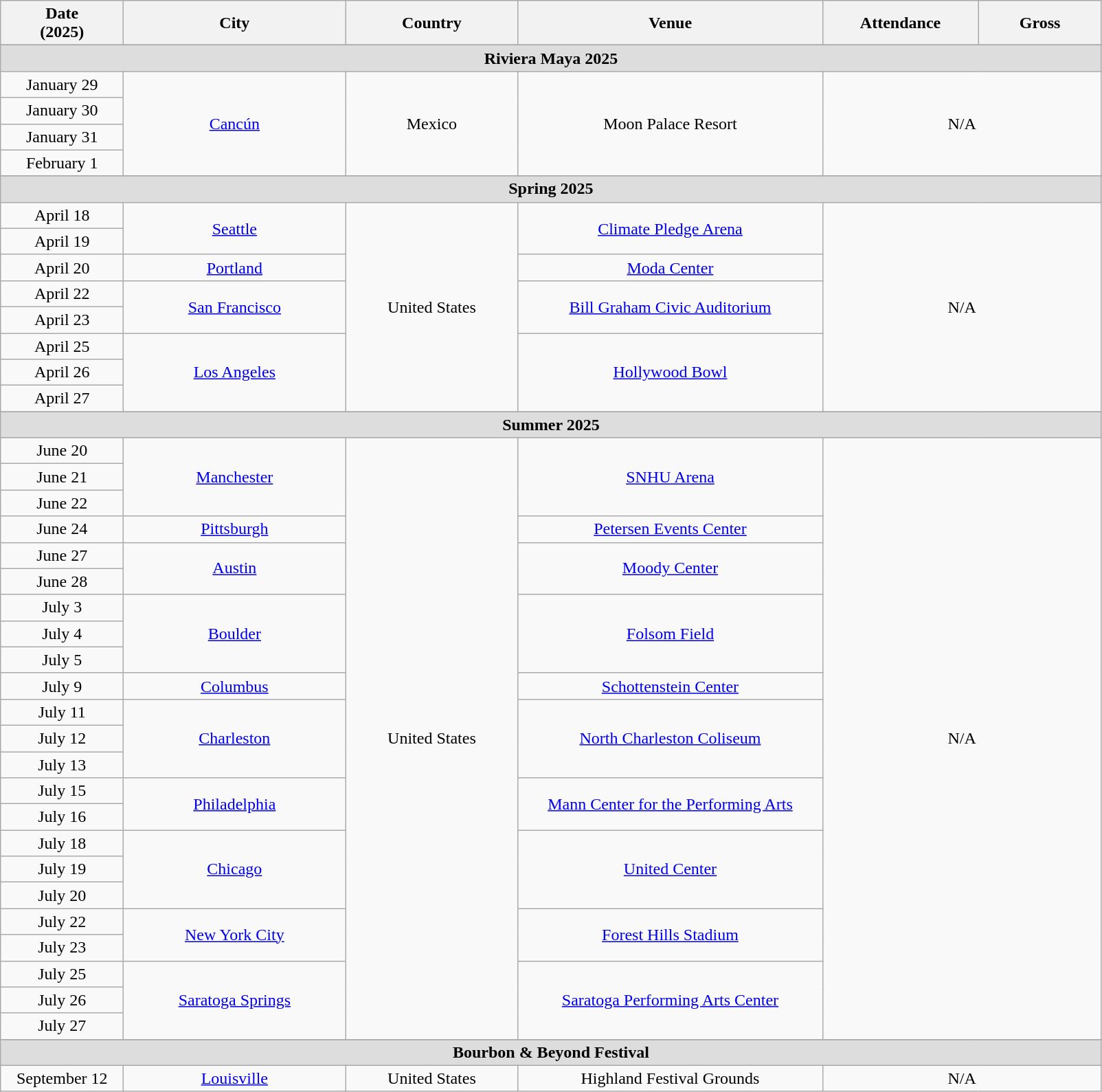<table class="wikitable plainrowheaders" style="text-align:center;">
<tr>
<th scope="col" style="width:7em;">Date<br>(2025)</th>
<th scope="col" style="width:13em;">City</th>
<th scope="col" style="width:10em;">Country</th>
<th scope="col" style="width:18em;">Venue</th>
<th scope="col" style="width:9em;">Attendance</th>
<th scope="col" style="width:7em;">Gross</th>
</tr>
<tr>
</tr>
<tr style="background:#ddd;">
<td colspan="6" style="text-align:center;"><strong>Riviera Maya 2025</strong></td>
</tr>
<tr>
<td>January 29</td>
<td rowspan="4"><a href='#'>Cancún</a></td>
<td rowspan="4">Mexico</td>
<td rowspan="4">Moon Palace Resort</td>
<td colspan="2" rowspan="4">N/A</td>
</tr>
<tr>
<td>January 30</td>
</tr>
<tr>
<td>January 31</td>
</tr>
<tr>
<td>February 1</td>
</tr>
<tr>
</tr>
<tr style="background:#ddd;">
<td colspan="6" style="text-align:center;"><strong>Spring 2025</strong></td>
</tr>
<tr>
<td>April 18</td>
<td rowspan="2"><a href='#'>Seattle</a></td>
<td rowspan="8">United States</td>
<td rowspan="2"><a href='#'>Climate Pledge Arena</a></td>
<td colspan="2" rowspan="8">N/A</td>
</tr>
<tr>
<td>April 19</td>
</tr>
<tr>
<td>April 20</td>
<td rowspan="1"><a href='#'>Portland</a></td>
<td rowspan="1"><a href='#'>Moda Center</a></td>
</tr>
<tr>
<td>April 22</td>
<td rowspan="2"><a href='#'>San Francisco</a></td>
<td rowspan="2"><a href='#'>Bill Graham Civic Auditorium</a></td>
</tr>
<tr>
<td>April 23</td>
</tr>
<tr>
<td>April 25</td>
<td rowspan="3"><a href='#'>Los Angeles</a></td>
<td rowspan="3"><a href='#'>Hollywood Bowl</a></td>
</tr>
<tr>
<td>April 26</td>
</tr>
<tr>
<td>April 27</td>
</tr>
<tr>
</tr>
<tr style="background:#ddd;">
<td colspan="6" style="text-align:center;"><strong>Summer 2025</strong></td>
</tr>
<tr>
<td>June 20</td>
<td rowspan="3"><a href='#'>Manchester</a></td>
<td rowspan="23">United States</td>
<td rowspan="3"><a href='#'>SNHU Arena</a></td>
<td colspan="2" rowspan="23">N/A</td>
</tr>
<tr>
<td>June 21</td>
</tr>
<tr>
<td>June 22</td>
</tr>
<tr>
<td>June 24</td>
<td rowspan="1"><a href='#'>Pittsburgh</a></td>
<td rowspan="1"><a href='#'>Petersen Events Center</a></td>
</tr>
<tr>
<td>June 27</td>
<td rowspan="2"><a href='#'>Austin</a></td>
<td rowspan="2"><a href='#'>Moody Center</a></td>
</tr>
<tr>
<td>June 28</td>
</tr>
<tr>
<td>July 3</td>
<td rowspan="3"><a href='#'>Boulder</a></td>
<td rowspan="3"><a href='#'>Folsom Field</a></td>
</tr>
<tr>
<td>July 4</td>
</tr>
<tr>
<td>July 5</td>
</tr>
<tr>
<td>July 9</td>
<td rowspan="1"><a href='#'>Columbus</a></td>
<td rowspan="1"><a href='#'>Schottenstein Center</a></td>
</tr>
<tr>
<td>July 11</td>
<td rowspan="3"><a href='#'>Charleston</a></td>
<td rowspan="3"><a href='#'>North Charleston Coliseum</a></td>
</tr>
<tr>
<td>July 12</td>
</tr>
<tr>
<td>July 13</td>
</tr>
<tr>
<td>July 15</td>
<td rowspan="2"><a href='#'>Philadelphia</a></td>
<td rowspan="2"><a href='#'>Mann Center for the Performing Arts</a></td>
</tr>
<tr>
<td>July 16</td>
</tr>
<tr>
<td>July 18</td>
<td rowspan="3"><a href='#'>Chicago</a></td>
<td rowspan="3"><a href='#'>United Center</a></td>
</tr>
<tr>
<td>July 19</td>
</tr>
<tr>
<td>July 20</td>
</tr>
<tr>
<td>July 22</td>
<td rowspan="2"><a href='#'>New York City</a></td>
<td rowspan="2"><a href='#'>Forest Hills Stadium</a></td>
</tr>
<tr>
<td>July 23</td>
</tr>
<tr>
<td>July 25</td>
<td rowspan="3"><a href='#'>Saratoga Springs</a></td>
<td rowspan="3"><a href='#'>Saratoga Performing Arts Center</a></td>
</tr>
<tr>
<td>July 26</td>
</tr>
<tr>
<td>July 27</td>
</tr>
<tr>
</tr>
<tr style="background:#ddd;">
<td colspan="6" style="text-align:center;"><strong>Bourbon & Beyond Festival</strong></td>
</tr>
<tr>
<td>September 12</td>
<td rowspan="1"><a href='#'>Louisville</a></td>
<td rowspan="1">United States</td>
<td rowspan="1">Highland Festival Grounds</td>
<td colspan="2" rowspan="1">N/A</td>
</tr>
</table>
